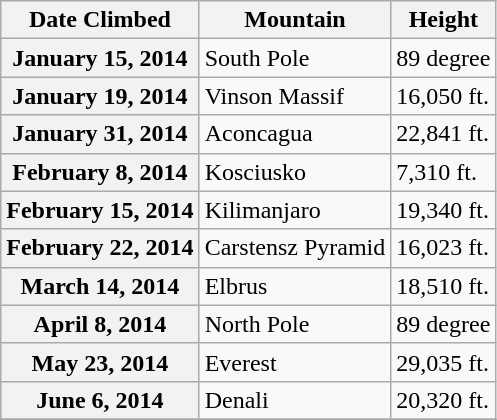<table border="1" class="wikitable">
<tr>
<th>Date Climbed</th>
<th>Mountain</th>
<th>Height</th>
</tr>
<tr>
<th>January 15, 2014</th>
<td>South Pole</td>
<td>89 degree</td>
</tr>
<tr>
<th>January 19, 2014</th>
<td>Vinson Massif</td>
<td>16,050 ft.</td>
</tr>
<tr>
<th>January 31, 2014</th>
<td>Aconcagua</td>
<td>22,841 ft.</td>
</tr>
<tr>
<th>February 8, 2014</th>
<td>Kosciusko</td>
<td>7,310 ft.</td>
</tr>
<tr>
<th>February 15, 2014</th>
<td>Kilimanjaro</td>
<td>19,340 ft.</td>
</tr>
<tr>
<th>February 22, 2014</th>
<td>Carstensz Pyramid</td>
<td>16,023 ft.</td>
</tr>
<tr>
<th>March 14, 2014</th>
<td>Elbrus</td>
<td>18,510 ft.</td>
</tr>
<tr>
<th>April 8, 2014</th>
<td>North Pole</td>
<td>89 degree</td>
</tr>
<tr>
<th>May 23, 2014</th>
<td>Everest</td>
<td>29,035 ft.</td>
</tr>
<tr>
<th>June 6, 2014</th>
<td>Denali</td>
<td>20,320 ft.</td>
</tr>
<tr>
</tr>
</table>
